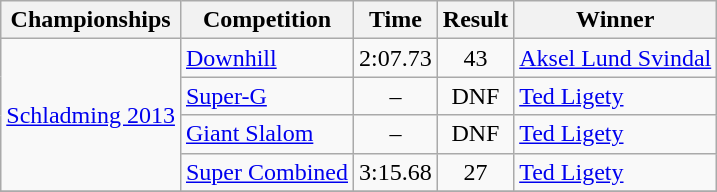<table class="wikitable">
<tr>
<th>Championships</th>
<th>Competition</th>
<th>Time</th>
<th>Result</th>
<th>Winner</th>
</tr>
<tr>
<td rowspan="4"> <a href='#'>Schladming 2013</a></td>
<td><a href='#'>Downhill</a></td>
<td>2:07.73</td>
<td style="text-align:center;">43</td>
<td> <a href='#'>Aksel Lund Svindal</a></td>
</tr>
<tr>
<td><a href='#'>Super-G</a></td>
<td style="text-align:center;">–</td>
<td style="text-align:center;">DNF</td>
<td>  <a href='#'>Ted Ligety</a></td>
</tr>
<tr>
<td><a href='#'>Giant Slalom</a></td>
<td style="text-align:center;">–</td>
<td style="text-align:center;">DNF</td>
<td>  <a href='#'>Ted Ligety</a></td>
</tr>
<tr>
<td><a href='#'>Super Combined</a></td>
<td>3:15.68</td>
<td style="text-align:center;">27</td>
<td>  <a href='#'>Ted Ligety</a></td>
</tr>
<tr>
</tr>
</table>
